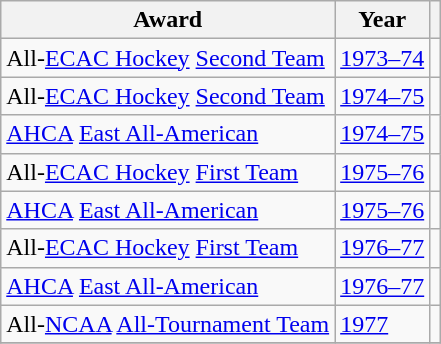<table class="wikitable">
<tr>
<th>Award</th>
<th>Year</th>
<th></th>
</tr>
<tr>
<td>All-<a href='#'>ECAC Hockey</a> <a href='#'>Second Team</a></td>
<td><a href='#'>1973–74</a></td>
<td></td>
</tr>
<tr>
<td>All-<a href='#'>ECAC Hockey</a> <a href='#'>Second Team</a></td>
<td><a href='#'>1974–75</a></td>
<td></td>
</tr>
<tr>
<td><a href='#'>AHCA</a> <a href='#'>East All-American</a></td>
<td><a href='#'>1974–75</a></td>
<td></td>
</tr>
<tr>
<td>All-<a href='#'>ECAC Hockey</a> <a href='#'>First Team</a></td>
<td><a href='#'>1975–76</a></td>
<td></td>
</tr>
<tr>
<td><a href='#'>AHCA</a> <a href='#'>East All-American</a></td>
<td><a href='#'>1975–76</a></td>
<td></td>
</tr>
<tr>
<td>All-<a href='#'>ECAC Hockey</a> <a href='#'>First Team</a></td>
<td><a href='#'>1976–77</a></td>
<td></td>
</tr>
<tr>
<td><a href='#'>AHCA</a> <a href='#'>East All-American</a></td>
<td><a href='#'>1976–77</a></td>
<td></td>
</tr>
<tr>
<td>All-<a href='#'>NCAA</a> <a href='#'>All-Tournament Team</a></td>
<td><a href='#'>1977</a></td>
<td></td>
</tr>
<tr>
</tr>
</table>
